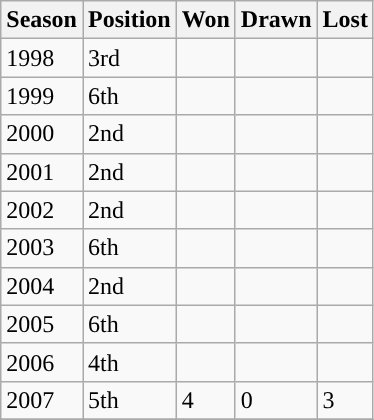<table class="wikitable collapsible">
<tr>
<th>Season</th>
<th>Position</th>
<th>Won</th>
<th>Drawn</th>
<th>Lost</th>
</tr>
<tr>
<td>1998</td>
<td>3rd</td>
<td></td>
<td></td>
<td></td>
</tr>
<tr>
<td>1999</td>
<td>6th</td>
<td></td>
<td></td>
<td></td>
</tr>
<tr style="background-color:#">
<td>2000</td>
<td>2nd</td>
<td></td>
<td></td>
<td></td>
</tr>
<tr style="background-color:#">
<td>2001</td>
<td>2nd</td>
<td></td>
<td></td>
<td></td>
</tr>
<tr style="background-color:#">
<td>2002</td>
<td>2nd</td>
<td></td>
<td></td>
<td></td>
</tr>
<tr>
<td>2003</td>
<td>6th</td>
<td></td>
<td></td>
<td></td>
</tr>
<tr style="background-color:#">
<td>2004</td>
<td>2nd</td>
<td></td>
<td></td>
<td></td>
</tr>
<tr>
<td>2005</td>
<td>6th</td>
<td></td>
<td></td>
<td></td>
</tr>
<tr>
<td>2006</td>
<td>4th</td>
<td></td>
<td></td>
<td></td>
</tr>
<tr>
<td>2007</td>
<td>5th</td>
<td>4</td>
<td>0</td>
<td>3</td>
</tr>
<tr>
</tr>
</table>
